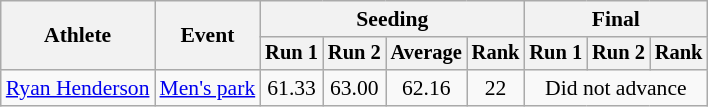<table class=wikitable style=font-size:90%;text-align:center>
<tr>
<th rowspan=2>Athlete</th>
<th rowspan=2>Event</th>
<th colspan=4>Seeding</th>
<th colspan=3>Final</th>
</tr>
<tr style=font-size:95%>
<th>Run 1</th>
<th>Run 2</th>
<th>Average</th>
<th>Rank</th>
<th>Run 1</th>
<th>Run 2</th>
<th>Rank</th>
</tr>
<tr>
<td align=left><a href='#'>Ryan Henderson</a></td>
<td align="left"><a href='#'>Men's park</a></td>
<td>61.33</td>
<td>63.00</td>
<td>62.16</td>
<td>22</td>
<td colspan=3>Did not advance</td>
</tr>
</table>
